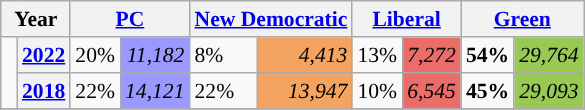<table class="wikitable" style="float:right; width:400; font-size:90%; margin-left:1em;">
<tr>
<th colspan="2" scope="col">Year</th>
<th colspan="2" scope="col"><a href='#'>PC</a></th>
<th colspan="2" scope="col"><a href='#'>New Democratic</a></th>
<th colspan="2" scope="col"><a href='#'>Liberal</a></th>
<th colspan="2" scope="col"><a href='#'>Green</a></th>
</tr>
<tr>
<td rowspan="2" style="width: 0.25em; background-color: "></td>
<th><a href='#'>2022</a></th>
<td>20%</td>
<td style="text-align:right; background:#9999FF;"><em>11,182</em></td>
<td>8%</td>
<td style="text-align:right; background:#F4A460;"><em>4,413</em></td>
<td>13%</td>
<td style="text-align:right; background:#EA6D6A;"><em>7,272</em></td>
<td><strong>54%</strong></td>
<td style="text-align:right; background:#99C955;"><em>29,764</em></td>
</tr>
<tr>
<th><a href='#'>2018</a></th>
<td>22%</td>
<td style="text-align:right; background:#9999FF;"><em>14,121</em></td>
<td>22%</td>
<td style="text-align:right; background:#F4A460;"><em>13,947</em></td>
<td>10%</td>
<td style="text-align:right; background:#EA6D6A;"><em>6,545</em></td>
<td><strong>45%</strong></td>
<td style="text-align:right; background:#99C955;"><em>29,093</em></td>
</tr>
<tr>
</tr>
</table>
